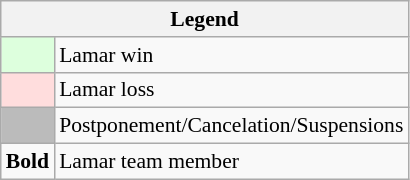<table class="wikitable" style="font-size:90%">
<tr>
<th colspan="2">Legend</th>
</tr>
<tr>
<td bgcolor="#ddffdd"> </td>
<td>Lamar win</td>
</tr>
<tr>
<td bgcolor="#ffdddd"> </td>
<td>Lamar loss</td>
</tr>
<tr>
<td bgcolor="#bbbbbb"> </td>
<td>Postponement/Cancelation/Suspensions</td>
</tr>
<tr>
<td><strong>Bold</strong></td>
<td>Lamar team member</td>
</tr>
</table>
